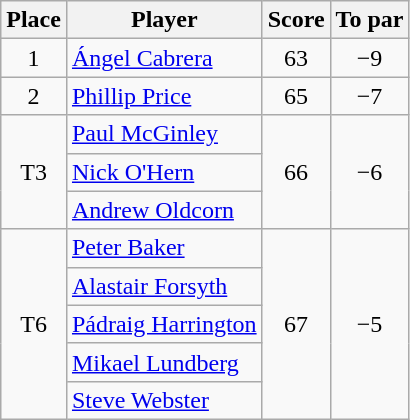<table class="wikitable">
<tr>
<th>Place</th>
<th>Player</th>
<th>Score</th>
<th>To par</th>
</tr>
<tr>
<td align=center>1</td>
<td> <a href='#'>Ángel Cabrera</a></td>
<td align=center>63</td>
<td align=center>−9</td>
</tr>
<tr>
<td align=center>2</td>
<td> <a href='#'>Phillip Price</a></td>
<td align=center>65</td>
<td align=center>−7</td>
</tr>
<tr>
<td rowspan="3" align=center>T3</td>
<td> <a href='#'>Paul McGinley</a></td>
<td rowspan="3" align=center>66</td>
<td rowspan="3" align=center>−6</td>
</tr>
<tr>
<td> <a href='#'>Nick O'Hern</a></td>
</tr>
<tr>
<td> <a href='#'>Andrew Oldcorn</a></td>
</tr>
<tr>
<td rowspan="5" align=center>T6</td>
<td> <a href='#'>Peter Baker</a></td>
<td rowspan="5" align=center>67</td>
<td rowspan="5" align=center>−5</td>
</tr>
<tr>
<td> <a href='#'>Alastair Forsyth</a></td>
</tr>
<tr>
<td> <a href='#'>Pádraig Harrington</a></td>
</tr>
<tr>
<td> <a href='#'>Mikael Lundberg</a></td>
</tr>
<tr>
<td> <a href='#'>Steve Webster</a></td>
</tr>
</table>
